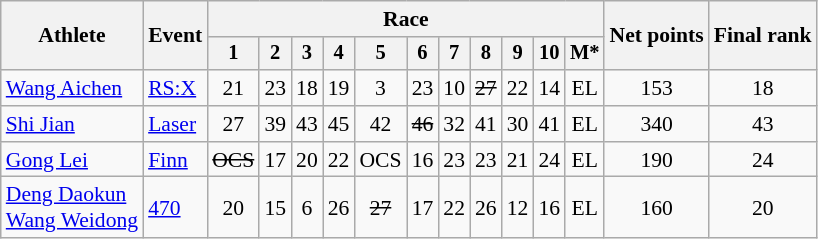<table class="wikitable" style="font-size:90%">
<tr>
<th rowspan=2>Athlete</th>
<th rowspan=2>Event</th>
<th colspan=11>Race</th>
<th rowspan=2>Net points</th>
<th rowspan=2>Final rank</th>
</tr>
<tr style="font-size:95%">
<th>1</th>
<th>2</th>
<th>3</th>
<th>4</th>
<th>5</th>
<th>6</th>
<th>7</th>
<th>8</th>
<th>9</th>
<th>10</th>
<th>M*</th>
</tr>
<tr align=center>
<td align=left><a href='#'>Wang Aichen</a></td>
<td align=left><a href='#'>RS:X</a></td>
<td>21</td>
<td>23</td>
<td>18</td>
<td>19</td>
<td>3</td>
<td>23</td>
<td>10</td>
<td><s>27</s></td>
<td>22</td>
<td>14</td>
<td>EL</td>
<td>153</td>
<td>18</td>
</tr>
<tr align=center>
<td align=left><a href='#'>Shi Jian</a></td>
<td align=left><a href='#'>Laser</a></td>
<td>27</td>
<td>39</td>
<td>43</td>
<td>45</td>
<td>42</td>
<td><s>46</s></td>
<td>32</td>
<td>41</td>
<td>30</td>
<td>41</td>
<td>EL</td>
<td>340</td>
<td>43</td>
</tr>
<tr align=center>
<td align=left><a href='#'>Gong Lei</a></td>
<td align=left><a href='#'>Finn</a></td>
<td><s>OCS</s></td>
<td>17</td>
<td>20</td>
<td>22</td>
<td>OCS</td>
<td>16</td>
<td>23</td>
<td>23</td>
<td>21</td>
<td>24</td>
<td>EL</td>
<td>190</td>
<td>24</td>
</tr>
<tr align=center>
<td align=left><a href='#'>Deng Daokun</a><br><a href='#'>Wang Weidong</a></td>
<td align=left><a href='#'>470</a></td>
<td>20</td>
<td>15</td>
<td>6</td>
<td>26</td>
<td><s>27</s></td>
<td>17</td>
<td>22</td>
<td>26</td>
<td>12</td>
<td>16</td>
<td>EL</td>
<td>160</td>
<td>20</td>
</tr>
</table>
